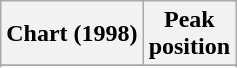<table class="wikitable plainrowheaders sortable" style="text-align:center;">
<tr>
<th scope="col">Chart (1998)</th>
<th scope="col">Peak<br>position</th>
</tr>
<tr>
</tr>
<tr>
</tr>
<tr>
</tr>
<tr>
</tr>
<tr>
</tr>
<tr>
</tr>
<tr>
</tr>
</table>
